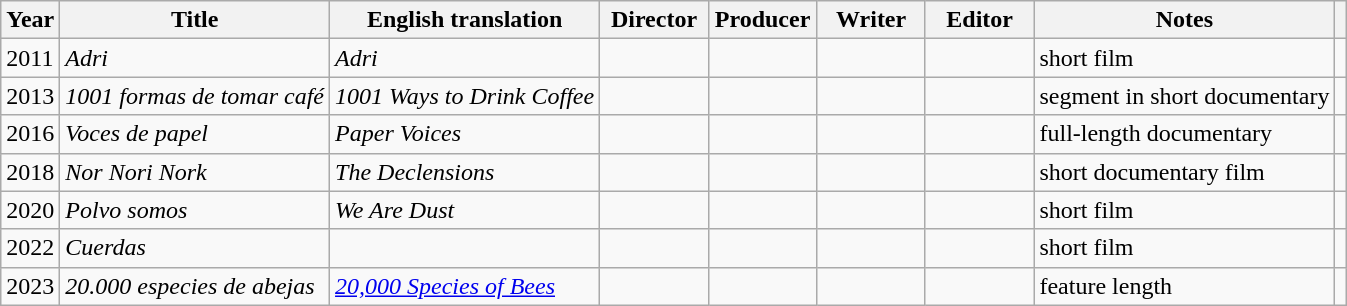<table class="wikitable sortable plainrowheaders">
<tr>
<th>Year</th>
<th>Title</th>
<th>English translation</th>
<th width=65>Director</th>
<th width=65>Producer</th>
<th width=65>Writer</th>
<th width=65>Editor</th>
<th>Notes</th>
<th></th>
</tr>
<tr>
<td>2011</td>
<td><em>Adri</em></td>
<td><em>Adri</em></td>
<td></td>
<td></td>
<td></td>
<td></td>
<td>short film</td>
<td></td>
</tr>
<tr>
<td>2013</td>
<td><em>1001 formas de tomar café</em></td>
<td><em>1001 Ways to Drink Coffee</em></td>
<td></td>
<td></td>
<td></td>
<td></td>
<td>segment in short documentary</td>
<td></td>
</tr>
<tr>
<td>2016</td>
<td><em>Voces de papel</em></td>
<td><em>Paper Voices</em></td>
<td></td>
<td></td>
<td></td>
<td></td>
<td>full-length documentary</td>
<td></td>
</tr>
<tr>
<td>2018</td>
<td><em>Nor Nori Nork</em></td>
<td><em>The Declensions</em></td>
<td></td>
<td></td>
<td></td>
<td></td>
<td>short documentary film</td>
<td></td>
</tr>
<tr>
<td>2020</td>
<td><em>Polvo somos</em></td>
<td><em>We Are Dust</em></td>
<td></td>
<td></td>
<td></td>
<td></td>
<td>short film</td>
<td></td>
</tr>
<tr>
<td>2022</td>
<td><em>Cuerdas</em></td>
<td></td>
<td></td>
<td></td>
<td></td>
<td></td>
<td>short film</td>
<td></td>
</tr>
<tr>
<td>2023</td>
<td><em>20.000 especies de abejas</em></td>
<td><em><a href='#'>20,000 Species of Bees</a></em></td>
<td></td>
<td></td>
<td></td>
<td></td>
<td>feature length</td>
<td></td>
</tr>
</table>
